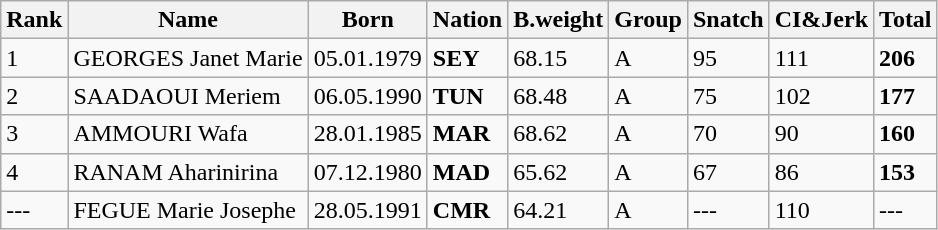<table class="wikitable">
<tr>
<th>Rank</th>
<th>Name</th>
<th>Born</th>
<th>Nation</th>
<th>B.weight</th>
<th>Group</th>
<th>Snatch</th>
<th>CI&Jerk</th>
<th>Total</th>
</tr>
<tr>
<td>1</td>
<td>GEORGES Janet Marie</td>
<td>05.01.1979</td>
<td><strong>SEY</strong></td>
<td>68.15</td>
<td>A</td>
<td>95</td>
<td>111</td>
<td><strong>206</strong></td>
</tr>
<tr>
<td>2</td>
<td>SAADAOUI Meriem</td>
<td>06.05.1990</td>
<td><strong>TUN</strong></td>
<td>68.48</td>
<td>A</td>
<td>75</td>
<td>102</td>
<td><strong>177</strong></td>
</tr>
<tr>
<td>3</td>
<td>AMMOURI Wafa</td>
<td>28.01.1985</td>
<td><strong>MAR</strong></td>
<td>68.62</td>
<td>A</td>
<td>70</td>
<td>90</td>
<td><strong>160</strong></td>
</tr>
<tr>
<td>4</td>
<td>RANAM Aharinirina</td>
<td>07.12.1980</td>
<td><strong>MAD</strong></td>
<td>65.62</td>
<td>A</td>
<td>67</td>
<td>86</td>
<td><strong>153</strong></td>
</tr>
<tr>
<td>---</td>
<td>FEGUE Marie Josephe</td>
<td>28.05.1991</td>
<td><strong>CMR</strong></td>
<td>64.21</td>
<td>A</td>
<td>---</td>
<td>110</td>
<td>---</td>
</tr>
</table>
